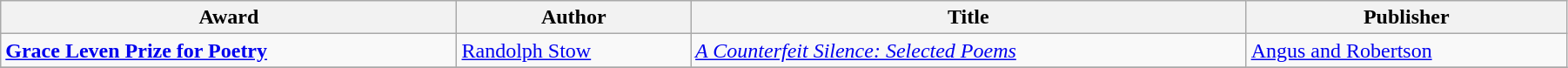<table class="wikitable" width=95%>
<tr>
<th>Award</th>
<th>Author</th>
<th>Title</th>
<th>Publisher</th>
</tr>
<tr>
<td><strong><a href='#'>Grace Leven Prize for Poetry</a></strong></td>
<td><a href='#'>Randolph Stow</a></td>
<td><em><a href='#'>A Counterfeit Silence: Selected Poems</a></em></td>
<td><a href='#'>Angus and Robertson</a></td>
</tr>
<tr>
</tr>
</table>
